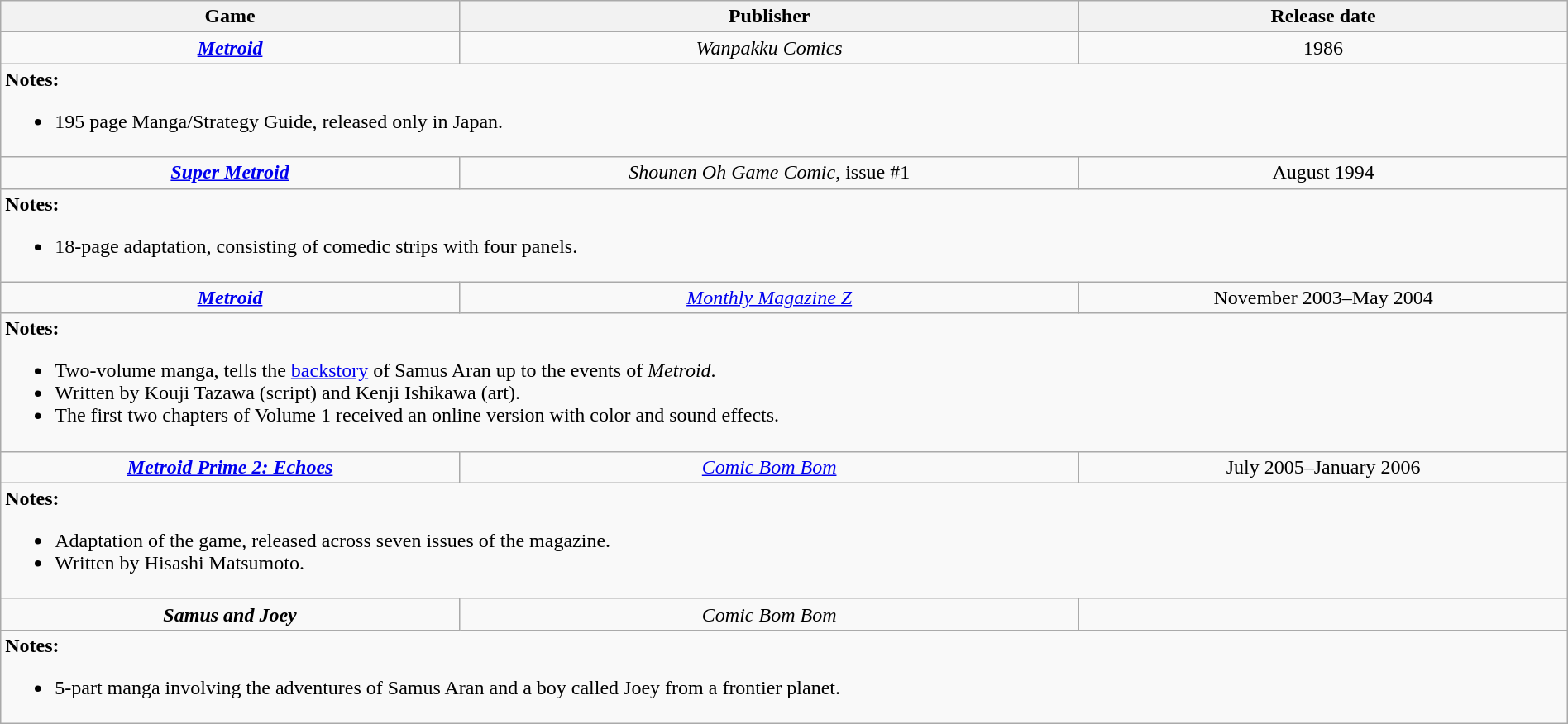<table class="wikitable" style="width:100%;">
<tr style="text-align: center;">
<th>Game</th>
<th>Publisher</th>
<th>Release date</th>
</tr>
<tr style="text-align: center;">
<td><strong><em><a href='#'>Metroid</a></em></strong></td>
<td><em>Wanpakku Comics</em></td>
<td>1986</td>
</tr>
<tr>
<td colspan="8" style="border: none; vertical-align: top;"><strong>Notes:</strong><br><ul><li>195 page Manga/Strategy Guide, released only in Japan.</li></ul></td>
</tr>
<tr style="text-align: center;">
<td><strong><em><a href='#'>Super Metroid</a></em></strong></td>
<td><em>Shounen Oh Game Comic</em>, issue #1</td>
<td>August 1994</td>
</tr>
<tr>
<td colspan="8" style="border: none; vertical-align: top;"><strong>Notes:</strong><br><ul><li>18-page adaptation, consisting of comedic strips with four panels.</li></ul></td>
</tr>
<tr style="text-align: center;">
<td><strong><em><a href='#'>Metroid</a></em></strong></td>
<td><em><a href='#'>Monthly Magazine Z</a></em></td>
<td>November 2003–May 2004</td>
</tr>
<tr>
<td colspan="8" style="border: none; vertical-align: top;"><strong>Notes:</strong><br><ul><li>Two-volume manga, tells the <a href='#'>backstory</a> of Samus Aran up to the events of <em>Metroid</em>.</li><li>Written by Kouji Tazawa (script) and Kenji Ishikawa (art).</li><li>The first two chapters of Volume 1 received an online version with color and sound effects.</li></ul></td>
</tr>
<tr style="text-align: center;">
<td><strong><em><a href='#'>Metroid Prime 2: Echoes</a></em></strong></td>
<td><em><a href='#'>Comic Bom Bom</a></em></td>
<td>July 2005–January 2006</td>
</tr>
<tr>
<td colspan="8" style="border: none; vertical-align: top;"><strong>Notes:</strong><br><ul><li>Adaptation of the game, released across seven issues of the magazine.</li><li>Written by Hisashi Matsumoto.</li></ul></td>
</tr>
<tr style="text-align: center;">
<td><strong><em>Samus and Joey</em></strong></td>
<td><em>Comic Bom Bom</em></td>
<td></td>
</tr>
<tr>
<td colspan="8" style="border: none; vertical-align: top;"><strong>Notes:</strong><br><ul><li>5-part manga involving the adventures of Samus Aran and a boy called Joey from a frontier planet.</li></ul></td>
</tr>
</table>
